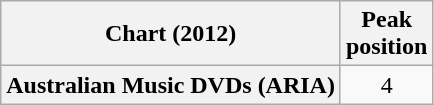<table class="wikitable plainrowheaders">
<tr>
<th scope="col">Chart (2012)</th>
<th scope="col">Peak<br>position</th>
</tr>
<tr>
<th scope="row">Australian Music DVDs (ARIA)</th>
<td align="center">4</td>
</tr>
</table>
